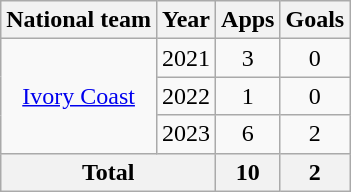<table class="wikitable" style="text-align:center">
<tr>
<th>National team</th>
<th>Year</th>
<th>Apps</th>
<th>Goals</th>
</tr>
<tr>
<td rowspan="3"><a href='#'>Ivory Coast</a></td>
<td>2021</td>
<td>3</td>
<td>0</td>
</tr>
<tr>
<td>2022</td>
<td>1</td>
<td>0</td>
</tr>
<tr>
<td>2023</td>
<td>6</td>
<td>2</td>
</tr>
<tr>
<th colspan="2">Total</th>
<th>10</th>
<th>2</th>
</tr>
</table>
